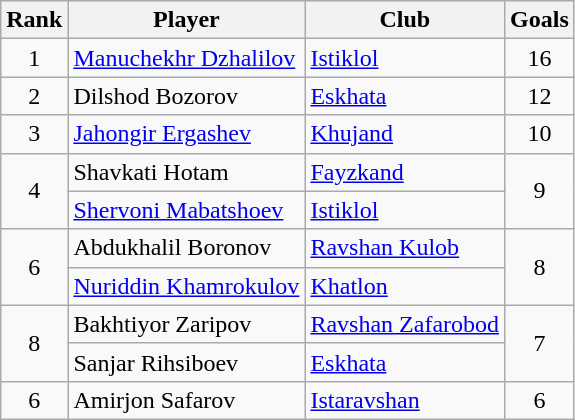<table class="wikitable" style="text-align:center">
<tr>
<th>Rank</th>
<th>Player</th>
<th>Club</th>
<th>Goals</th>
</tr>
<tr>
<td rowspan="1">1</td>
<td align="left"> <a href='#'>Manuchekhr Dzhalilov</a></td>
<td align="left"><a href='#'>Istiklol</a></td>
<td rowspan="1">16</td>
</tr>
<tr>
<td rowspan="1">2</td>
<td align="left"> Dilshod Bozorov</td>
<td align="left"><a href='#'>Eskhata</a></td>
<td rowspan="1">12</td>
</tr>
<tr>
<td rowspan="1">3</td>
<td align="left"> <a href='#'>Jahongir Ergashev</a></td>
<td align="left"><a href='#'>Khujand</a></td>
<td rowspan="1">10</td>
</tr>
<tr>
<td rowspan="2">4</td>
<td align="left"> Shavkati Hotam</td>
<td align="left"><a href='#'>Fayzkand</a></td>
<td rowspan="2">9</td>
</tr>
<tr>
<td align="left"> <a href='#'>Shervoni Mabatshoev</a></td>
<td align="left"><a href='#'>Istiklol</a></td>
</tr>
<tr>
<td rowspan="2">6</td>
<td align="left"> Abdukhalil Boronov</td>
<td align="left"><a href='#'>Ravshan Kulob</a></td>
<td rowspan="2">8</td>
</tr>
<tr>
<td align="left"> <a href='#'>Nuriddin Khamrokulov</a></td>
<td align="left"><a href='#'>Khatlon</a></td>
</tr>
<tr>
<td rowspan="2">8</td>
<td align="left"> Bakhtiyor Zaripov</td>
<td align="left"><a href='#'>Ravshan Zafarobod</a></td>
<td rowspan="2">7</td>
</tr>
<tr>
<td align="left"> Sanjar Rihsiboev</td>
<td align="left"><a href='#'>Eskhata</a></td>
</tr>
<tr>
<td rowspan="2">6</td>
<td align="left"> Amirjon Safarov</td>
<td align="left"><a href='#'>Istaravshan</a></td>
<td rowspan="2">6</td>
</tr>
</table>
